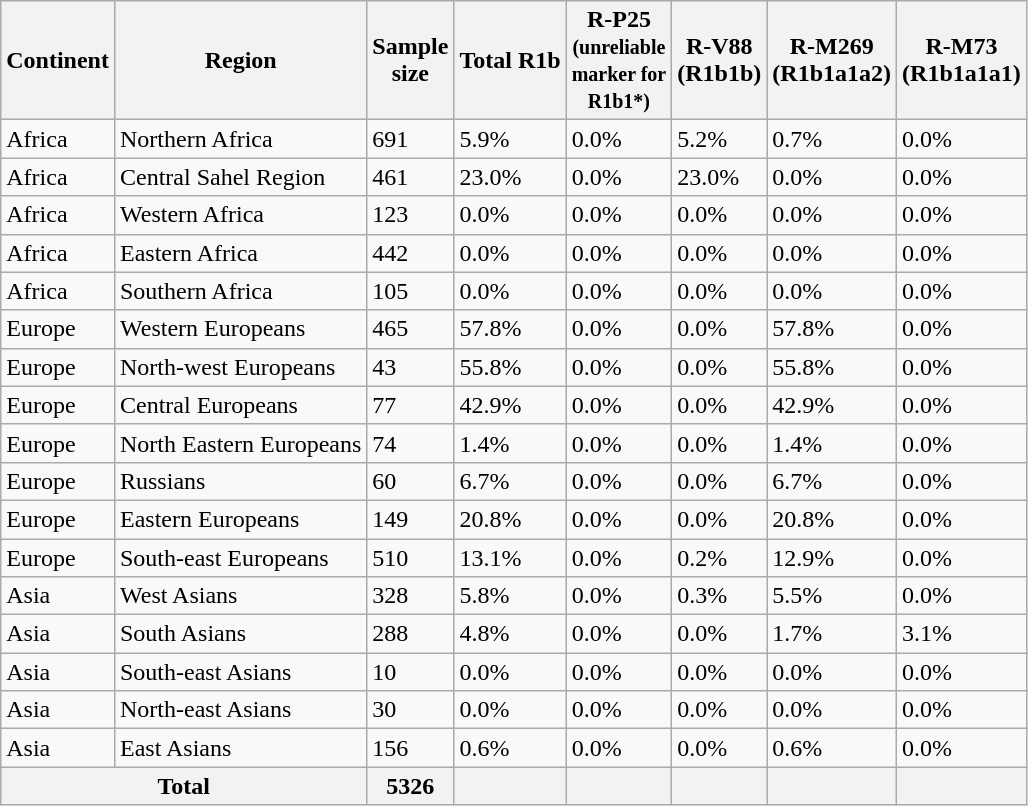<table class="wikitable sortable">
<tr>
<th>Continent</th>
<th>Region</th>
<th>Sample<br>size</th>
<th>Total R1b</th>
<th>R-P25<br><small>(unreliable<br>marker for<br>R1b1*)</small></th>
<th>R-V88<br>(R1b1b)</th>
<th>R-M269<br>(R1b1a1a2)</th>
<th>R-M73<br>(R1b1a1a1)</th>
</tr>
<tr>
<td>Africa</td>
<td>Northern Africa</td>
<td>691</td>
<td>5.9%</td>
<td>0.0%</td>
<td>5.2%</td>
<td>0.7%</td>
<td>0.0%</td>
</tr>
<tr>
<td>Africa</td>
<td>Central Sahel Region</td>
<td>461</td>
<td>23.0%</td>
<td>0.0%</td>
<td>23.0%</td>
<td>0.0%</td>
<td>0.0%</td>
</tr>
<tr>
<td>Africa</td>
<td>Western Africa</td>
<td>123</td>
<td>0.0%</td>
<td>0.0%</td>
<td>0.0%</td>
<td>0.0%</td>
<td>0.0%</td>
</tr>
<tr>
<td>Africa</td>
<td>Eastern Africa</td>
<td>442</td>
<td>0.0%</td>
<td>0.0%</td>
<td>0.0%</td>
<td>0.0%</td>
<td>0.0%</td>
</tr>
<tr>
<td>Africa</td>
<td>Southern Africa</td>
<td>105</td>
<td>0.0%</td>
<td>0.0%</td>
<td>0.0%</td>
<td>0.0%</td>
<td>0.0%</td>
</tr>
<tr>
<td>Europe</td>
<td>Western Europeans</td>
<td>465</td>
<td>57.8%</td>
<td>0.0%</td>
<td>0.0%</td>
<td>57.8%</td>
<td>0.0%</td>
</tr>
<tr>
<td>Europe</td>
<td>North-west Europeans</td>
<td>43</td>
<td>55.8%</td>
<td>0.0%</td>
<td>0.0%</td>
<td>55.8%</td>
<td>0.0%</td>
</tr>
<tr>
<td>Europe</td>
<td>Central Europeans</td>
<td>77</td>
<td>42.9%</td>
<td>0.0%</td>
<td>0.0%</td>
<td>42.9%</td>
<td>0.0%</td>
</tr>
<tr>
<td>Europe</td>
<td>North Eastern Europeans</td>
<td>74</td>
<td>1.4%</td>
<td>0.0%</td>
<td>0.0%</td>
<td>1.4%</td>
<td>0.0%</td>
</tr>
<tr>
<td>Europe</td>
<td>Russians</td>
<td>60</td>
<td>6.7%</td>
<td>0.0%</td>
<td>0.0%</td>
<td>6.7%</td>
<td>0.0%</td>
</tr>
<tr>
<td>Europe</td>
<td>Eastern Europeans</td>
<td>149</td>
<td>20.8%</td>
<td>0.0%</td>
<td>0.0%</td>
<td>20.8%</td>
<td>0.0%</td>
</tr>
<tr>
<td>Europe</td>
<td>South-east Europeans</td>
<td>510</td>
<td>13.1%</td>
<td>0.0%</td>
<td>0.2%</td>
<td>12.9%</td>
<td>0.0%</td>
</tr>
<tr>
<td>Asia</td>
<td>West Asians</td>
<td>328</td>
<td>5.8%</td>
<td>0.0%</td>
<td>0.3%</td>
<td>5.5%</td>
<td>0.0%</td>
</tr>
<tr>
<td>Asia</td>
<td>South Asians</td>
<td>288</td>
<td>4.8%</td>
<td>0.0%</td>
<td>0.0%</td>
<td>1.7%</td>
<td>3.1%</td>
</tr>
<tr>
<td>Asia</td>
<td>South-east Asians</td>
<td>10</td>
<td>0.0%</td>
<td>0.0%</td>
<td>0.0%</td>
<td>0.0%</td>
<td>0.0%</td>
</tr>
<tr>
<td>Asia</td>
<td>North-east Asians</td>
<td>30</td>
<td>0.0%</td>
<td>0.0%</td>
<td>0.0%</td>
<td>0.0%</td>
<td>0.0%</td>
</tr>
<tr>
<td>Asia</td>
<td>East Asians</td>
<td>156</td>
<td>0.6%</td>
<td>0.0%</td>
<td>0.0%</td>
<td>0.6%</td>
<td>0.0%</td>
</tr>
<tr>
<th colspan=2>Total</th>
<th>5326</th>
<th></th>
<th></th>
<th></th>
<th></th>
<th></th>
</tr>
</table>
